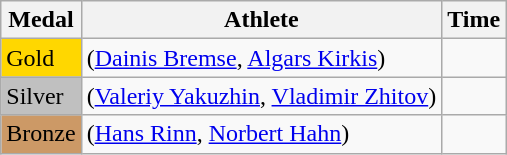<table class="wikitable">
<tr>
<th>Medal</th>
<th>Athlete</th>
<th>Time</th>
</tr>
<tr>
<td bgcolor="gold">Gold</td>
<td> (<a href='#'>Dainis Bremse</a>, <a href='#'>Algars Kirkis</a>)</td>
<td></td>
</tr>
<tr>
<td bgcolor="silver">Silver</td>
<td> (<a href='#'>Valeriy Yakuzhin</a>, <a href='#'>Vladimir Zhitov</a>)</td>
<td></td>
</tr>
<tr>
<td bgcolor="CC9966">Bronze</td>
<td> (<a href='#'>Hans Rinn</a>, <a href='#'>Norbert Hahn</a>)</td>
<td></td>
</tr>
</table>
